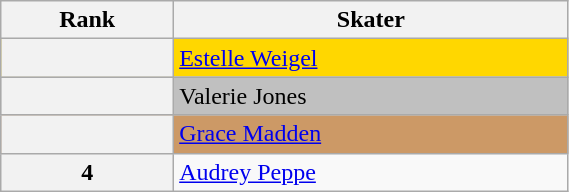<table class="wikitable unsortable" style="text-align:left; width:30%">
<tr>
<th scope="col">Rank</th>
<th scope="col">Skater</th>
</tr>
<tr bgcolor="gold">
<th scope="row"></th>
<td><a href='#'>Estelle Weigel</a></td>
</tr>
<tr bgcolor="silver">
<th scope="row"></th>
<td>Valerie Jones</td>
</tr>
<tr bgcolor="cc9966">
<th scope="row"></th>
<td><a href='#'>Grace Madden</a></td>
</tr>
<tr>
<th scope="row">4</th>
<td><a href='#'>Audrey Peppe</a></td>
</tr>
</table>
